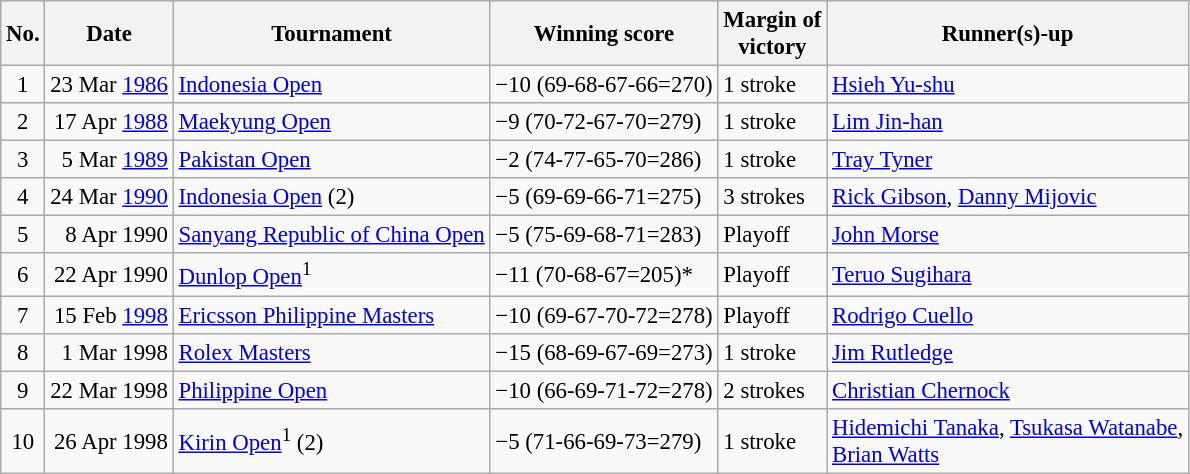<table class="wikitable" style="font-size:95%;">
<tr>
<th>No.</th>
<th>Date</th>
<th>Tournament</th>
<th>Winning score</th>
<th>Margin of<br>victory</th>
<th>Runner(s)-up</th>
</tr>
<tr>
<td align=center>1</td>
<td align=right>23 Mar <a href='#'>1986</a></td>
<td><a href='#'>Indonesia Open</a></td>
<td>−10 (69-68-67-66=270)</td>
<td>1 stroke</td>
<td> <a href='#'>Hsieh Yu-shu</a></td>
</tr>
<tr>
<td align=center>2</td>
<td align=right>17 Apr <a href='#'>1988</a></td>
<td><a href='#'>Maekyung Open</a></td>
<td>−9 (70-72-67-70=279)</td>
<td>1 stroke</td>
<td> <a href='#'>Lim Jin-han</a></td>
</tr>
<tr>
<td align=center>3</td>
<td align=right>5 Mar <a href='#'>1989</a></td>
<td><a href='#'>Pakistan Open</a></td>
<td>−2 (74-77-65-70=286)</td>
<td>1 stroke</td>
<td> <a href='#'>Tray Tyner</a></td>
</tr>
<tr>
<td align=center>4</td>
<td align=right>24 Mar <a href='#'>1990</a></td>
<td><a href='#'>Indonesia Open</a> (2)</td>
<td>−5 (69-69-66-71=275)</td>
<td>3 strokes</td>
<td> <a href='#'>Rick Gibson</a>,  <a href='#'>Danny Mijovic</a></td>
</tr>
<tr>
<td align=center>5</td>
<td align=right>8 Apr 1990</td>
<td><a href='#'>Sanyang Republic of China Open</a></td>
<td>−5 (75-69-68-71=283)</td>
<td>Playoff</td>
<td> <a href='#'>John Morse</a></td>
</tr>
<tr>
<td align=center>6</td>
<td align=right>22 Apr 1990</td>
<td><a href='#'>Dunlop Open</a><sup>1</sup></td>
<td>−11 (70-68-67=205)*</td>
<td>Playoff</td>
<td> <a href='#'>Teruo Sugihara</a></td>
</tr>
<tr>
<td align=center>7</td>
<td align=right>15 Feb <a href='#'>1998</a></td>
<td><a href='#'>Ericsson Philippine Masters</a></td>
<td>−10 (69-67-70-72=278)</td>
<td>Playoff</td>
<td> <a href='#'>Rodrigo Cuello</a></td>
</tr>
<tr>
<td align=center>8</td>
<td align=right>1 Mar 1998</td>
<td><a href='#'>Rolex Masters</a></td>
<td>−15 (68-69-67-69=273)</td>
<td>1 stroke</td>
<td> <a href='#'>Jim Rutledge</a></td>
</tr>
<tr>
<td align=center>9</td>
<td align=right>22 Mar 1998</td>
<td><a href='#'>Philippine Open</a></td>
<td>−10 (66-69-71-72=278)</td>
<td>2 strokes</td>
<td> <a href='#'>Christian Chernock</a></td>
</tr>
<tr>
<td align=center>10</td>
<td align=right>26 Apr 1998</td>
<td><a href='#'>Kirin Open</a><sup>1</sup> (2)</td>
<td>−5 (71-66-69-73=279)</td>
<td>1 stroke</td>
<td> <a href='#'>Hidemichi Tanaka</a>,  <a href='#'>Tsukasa Watanabe</a>,<br> <a href='#'>Brian Watts</a></td>
</tr>
</table>
